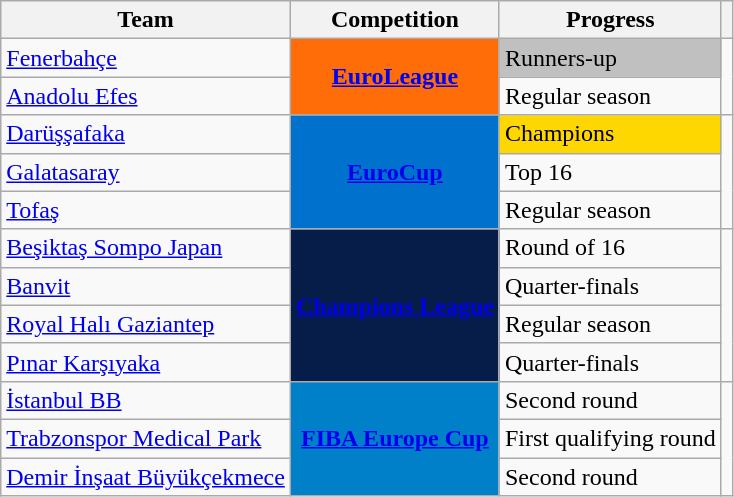<table class="wikitable sortable">
<tr>
<th>Team</th>
<th>Competition</th>
<th>Progress</th>
<th></th>
</tr>
<tr>
<td><a href='#'>Fenerbahçe</a></td>
<td rowspan="2" style="background:#ff6d09;color:#ffffff;text-align:center"><strong><a href='#'><span>EuroLeague</span></a></strong></td>
<td bgcolor=silver>Runners-up</td>
<td rowspan=2></td>
</tr>
<tr>
<td><a href='#'>Anadolu Efes</a></td>
<td>Regular season</td>
</tr>
<tr>
<td><a href='#'>Darüşşafaka</a></td>
<td rowspan="3" style="background-color:#0072CE;color:white;text-align:center"><strong><a href='#'><span>EuroCup</span></a></strong></td>
<td bgcolor=gold>Champions</td>
<td rowspan=3 style="text-align:center"></td>
</tr>
<tr>
<td><a href='#'>Galatasaray</a></td>
<td>Top 16</td>
</tr>
<tr>
<td><a href='#'>Tofaş</a></td>
<td>Regular season</td>
</tr>
<tr>
<td><a href='#'>Beşiktaş Sompo Japan</a></td>
<td rowspan="4" style="background-color:#071D49;color:#D0D3D4;text-align:center"><strong><a href='#'><span>Champions League</span></a></strong></td>
<td>Round of 16</td>
<td rowspan=4 style="text-align:center"></td>
</tr>
<tr>
<td><a href='#'>Banvit</a></td>
<td>Quarter-finals</td>
</tr>
<tr>
<td><a href='#'>Royal Halı Gaziantep</a></td>
<td>Regular season</td>
</tr>
<tr>
<td><a href='#'>Pınar Karşıyaka</a></td>
<td>Quarter-finals</td>
</tr>
<tr>
<td><a href='#'>İstanbul BB</a></td>
<td rowspan="3" style="background-color:#0080C8;color:white;text-align:center"><strong><a href='#'><span>FIBA Europe Cup</span></a></strong></td>
<td>Second round</td>
<td rowspan=3 style="text-align:center"></td>
</tr>
<tr>
<td><a href='#'>Trabzonspor Medical Park</a></td>
<td>First qualifying round</td>
</tr>
<tr>
<td><a href='#'>Demir İnşaat Büyükçekmece</a></td>
<td>Second round</td>
</tr>
</table>
